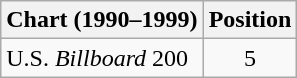<table class="wikitable sortable">
<tr>
<th>Chart (1990–1999)</th>
<th>Position</th>
</tr>
<tr>
<td>U.S. <em>Billboard</em> 200</td>
<td style="text-align:center;">5</td>
</tr>
</table>
